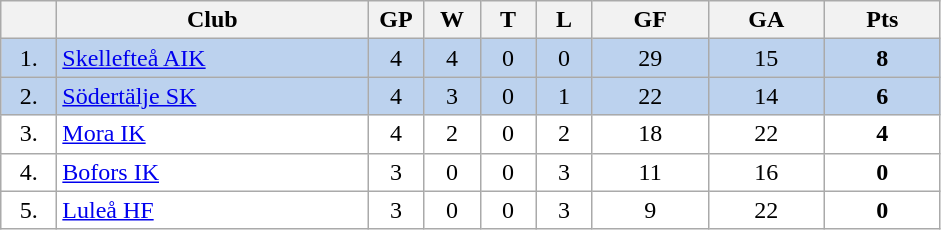<table class="wikitable">
<tr>
<th width="30"></th>
<th width="200">Club</th>
<th width="30">GP</th>
<th width="30">W</th>
<th width="30">T</th>
<th width="30">L</th>
<th width="70">GF</th>
<th width="70">GA</th>
<th width="70">Pts</th>
</tr>
<tr bgcolor="#BCD2EE" align="center">
<td>1.</td>
<td align="left"><a href='#'>Skellefteå AIK</a></td>
<td>4</td>
<td>4</td>
<td>0</td>
<td>0</td>
<td>29</td>
<td>15</td>
<td><strong>8</strong></td>
</tr>
<tr bgcolor="#BCD2EE" align="center">
<td>2.</td>
<td align="left"><a href='#'>Södertälje SK</a></td>
<td>4</td>
<td>3</td>
<td>0</td>
<td>1</td>
<td>22</td>
<td>14</td>
<td><strong>6</strong></td>
</tr>
<tr bgcolor="#FFFFFF" align="center">
<td>3.</td>
<td align="left"><a href='#'>Mora IK</a></td>
<td>4</td>
<td>2</td>
<td>0</td>
<td>2</td>
<td>18</td>
<td>22</td>
<td><strong>4</strong></td>
</tr>
<tr bgcolor="#FFFFFF" align="center">
<td>4.</td>
<td align="left"><a href='#'>Bofors IK</a></td>
<td>3</td>
<td>0</td>
<td>0</td>
<td>3</td>
<td>11</td>
<td>16</td>
<td><strong>0</strong></td>
</tr>
<tr bgcolor="#FFFFFF" align="center">
<td>5.</td>
<td align="left"><a href='#'>Luleå HF</a></td>
<td>3</td>
<td>0</td>
<td>0</td>
<td>3</td>
<td>9</td>
<td>22</td>
<td><strong>0</strong></td>
</tr>
</table>
